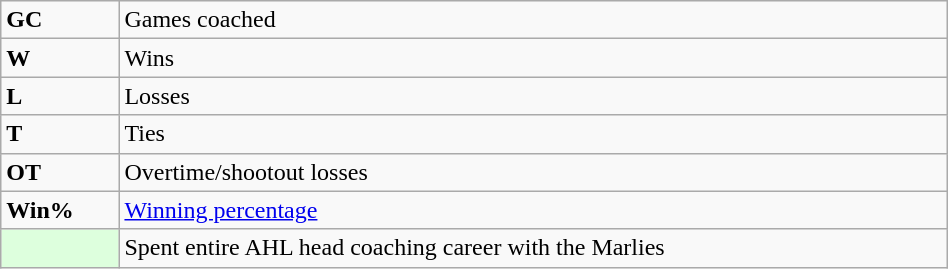<table class="wikitable" width=50%>
<tr>
<td><strong>GC</strong></td>
<td>Games coached</td>
</tr>
<tr>
<td><strong>W</strong></td>
<td>Wins</td>
</tr>
<tr>
<td><strong>L</strong></td>
<td>Losses</td>
</tr>
<tr>
<td><strong>T</strong></td>
<td>Ties</td>
</tr>
<tr>
<td><strong>OT</strong></td>
<td>Overtime/shootout losses</td>
</tr>
<tr>
<td><strong>Win%</strong></td>
<td><a href='#'>Winning percentage</a></td>
</tr>
<tr>
<td style="background-color:#ddffdd"></td>
<td>Spent entire AHL head coaching career with the Marlies</td>
</tr>
</table>
